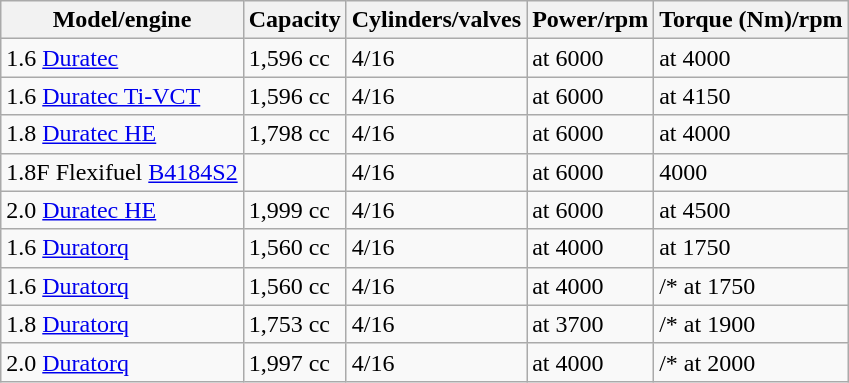<table class="wikitable">
<tr>
<th>Model/engine</th>
<th>Capacity</th>
<th>Cylinders/valves</th>
<th>Power/rpm</th>
<th>Torque (Nm)/rpm</th>
</tr>
<tr>
<td>1.6 <a href='#'>Duratec</a></td>
<td>1,596 cc</td>
<td>4/16</td>
<td> at 6000</td>
<td> at 4000</td>
</tr>
<tr>
<td>1.6 <a href='#'>Duratec Ti-VCT</a></td>
<td>1,596 cc</td>
<td>4/16</td>
<td> at 6000</td>
<td> at 4150</td>
</tr>
<tr>
<td>1.8 <a href='#'>Duratec HE</a></td>
<td>1,798 cc</td>
<td>4/16</td>
<td> at 6000</td>
<td> at 4000</td>
</tr>
<tr>
<td>1.8F Flexifuel <a href='#'>B4184S2</a></td>
<td></td>
<td>4/16</td>
<td> at 6000</td>
<td> 4000</td>
</tr>
<tr>
<td>2.0 <a href='#'>Duratec HE</a></td>
<td>1,999 cc</td>
<td>4/16</td>
<td> at 6000</td>
<td> at 4500</td>
</tr>
<tr>
<td>1.6 <a href='#'>Duratorq</a></td>
<td>1,560 cc</td>
<td>4/16</td>
<td> at 4000</td>
<td> at 1750</td>
</tr>
<tr>
<td>1.6 <a href='#'>Duratorq</a></td>
<td>1,560 cc</td>
<td>4/16</td>
<td> at 4000</td>
<td>/* at 1750</td>
</tr>
<tr>
<td>1.8 <a href='#'>Duratorq</a></td>
<td>1,753 cc</td>
<td>4/16</td>
<td> at 3700</td>
<td> /* at 1900</td>
</tr>
<tr>
<td>2.0 <a href='#'>Duratorq</a></td>
<td>1,997 cc</td>
<td>4/16</td>
<td> at 4000</td>
<td> /* at 2000</td>
</tr>
</table>
